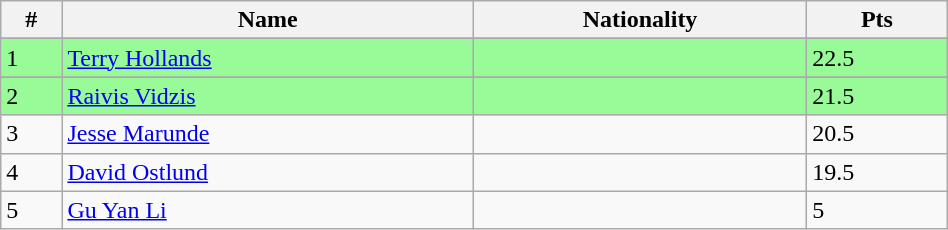<table class="wikitable" style="display: inline-table; width: 50%;">
<tr>
<th>#</th>
<th>Name</th>
<th>Nationality</th>
<th>Pts</th>
</tr>
<tr>
</tr>
<tr style="background:palegreen">
<td>1</td>
<td><a href='#'>Terry Hollands</a></td>
<td></td>
<td>22.5</td>
</tr>
<tr>
</tr>
<tr style="background:palegreen">
<td>2</td>
<td><a href='#'>Raivis Vidzis</a></td>
<td></td>
<td>21.5</td>
</tr>
<tr>
<td>3</td>
<td><a href='#'>Jesse Marunde</a></td>
<td></td>
<td>20.5</td>
</tr>
<tr>
<td>4</td>
<td><a href='#'>David Ostlund</a></td>
<td></td>
<td>19.5</td>
</tr>
<tr>
<td>5</td>
<td><a href='#'>Gu Yan Li</a></td>
<td></td>
<td>5</td>
</tr>
</table>
